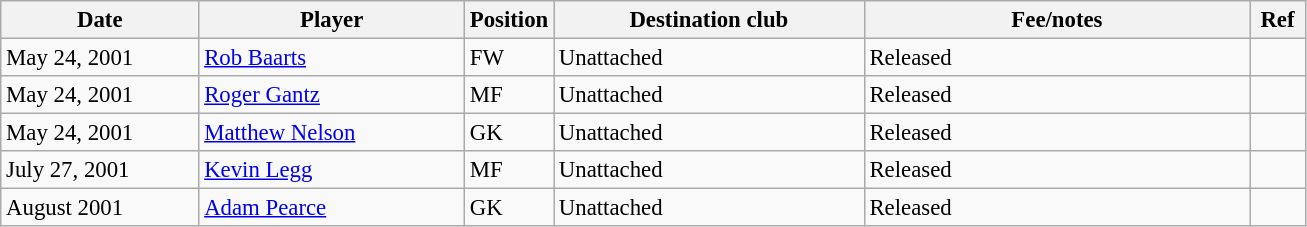<table class="wikitable" style="font-size:95%;">
<tr>
<th width=125px>Date</th>
<th width=170px>Player</th>
<th width=50px>Position</th>
<th width=200px>Destination club</th>
<th width=250px>Fee/notes</th>
<th width=30px>Ref</th>
</tr>
<tr>
<td>May 24, 2001</td>
<td> <a href='#'>Rob Baarts</a></td>
<td>FW</td>
<td>Unattached</td>
<td>Released</td>
<td></td>
</tr>
<tr>
<td>May 24, 2001</td>
<td> <a href='#'>Roger Gantz</a></td>
<td>MF</td>
<td>Unattached</td>
<td>Released</td>
<td></td>
</tr>
<tr>
<td>May 24, 2001</td>
<td> <a href='#'>Matthew Nelson</a></td>
<td>GK</td>
<td>Unattached</td>
<td>Released</td>
<td></td>
</tr>
<tr>
<td>July 27, 2001</td>
<td> <a href='#'>Kevin Legg</a></td>
<td>MF</td>
<td>Unattached</td>
<td>Released</td>
<td></td>
</tr>
<tr>
<td>August 2001</td>
<td> <a href='#'>Adam Pearce</a></td>
<td>GK</td>
<td>Unattached</td>
<td>Released</td>
<td></td>
</tr>
</table>
